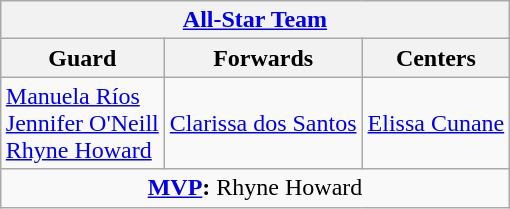<table class=wikitable style="margin:auto">
<tr>
<th colspan=3 align=center><a href='#'>All-Star Team</a></th>
</tr>
<tr>
<th>Guard</th>
<th>Forwards</th>
<th>Centers</th>
</tr>
<tr>
<td> <a href='#'>Manuela Ríos</a><br> <a href='#'>Jennifer O'Neill</a><br> <a href='#'>Rhyne Howard</a></td>
<td> <a href='#'>Clarissa dos Santos</a></td>
<td> <a href='#'>Elissa Cunane</a></td>
</tr>
<tr>
<td colspan=3 align=center><strong><a href='#'>MVP</a>:</strong>  Rhyne Howard</td>
</tr>
</table>
